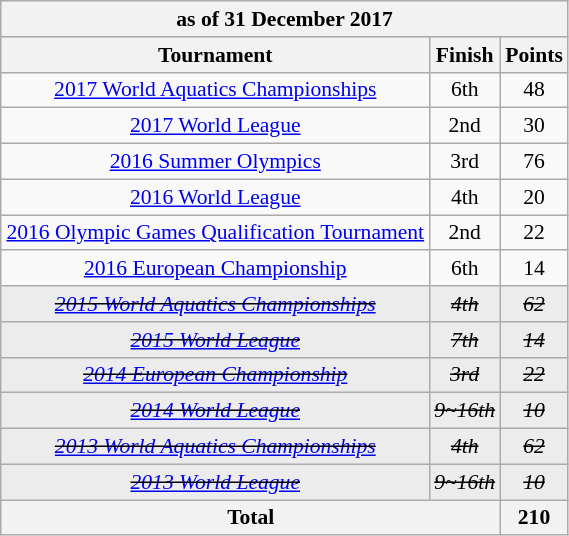<table class="wikitable" style="text-align: center; font-size: 90%; margin-left: 1em;">
<tr>
<th colspan="3"> as of 31 December 2017</th>
</tr>
<tr>
<th>Tournament</th>
<th>Finish</th>
<th>Points</th>
</tr>
<tr>
<td><a href='#'>2017 World Aquatics Championships</a></td>
<td>6th</td>
<td>48</td>
</tr>
<tr>
<td><a href='#'>2017 World League</a></td>
<td>2nd</td>
<td>30</td>
</tr>
<tr>
<td><a href='#'>2016 Summer Olympics</a></td>
<td>3rd</td>
<td>76</td>
</tr>
<tr>
<td><a href='#'>2016 World League</a></td>
<td>4th</td>
<td>20</td>
</tr>
<tr>
<td><a href='#'>2016 Olympic Games Qualification Tournament</a></td>
<td>2nd</td>
<td>22</td>
</tr>
<tr>
<td><a href='#'>2016 European Championship</a></td>
<td>6th</td>
<td>14</td>
</tr>
<tr style="background-color: #ececec;">
<td><s><em><a href='#'>2015 World Aquatics Championships</a></em></s></td>
<td><s><em>4th</em></s></td>
<td><s><em>62</em></s></td>
</tr>
<tr style="background-color: #ececec;">
<td><s><em><a href='#'>2015 World League</a></em></s></td>
<td><s><em>7th</em></s></td>
<td><s><em>14</em></s></td>
</tr>
<tr style="background-color: #ececec;">
<td><s><em><a href='#'>2014 European Championship</a></em></s></td>
<td><s><em>3rd</em></s></td>
<td><s><em>22</em></s></td>
</tr>
<tr style="background-color: #ececec;">
<td><s><em><a href='#'>2014 World League</a></em></s></td>
<td><s><em>9~16th</em></s></td>
<td><s><em>10</em></s></td>
</tr>
<tr style="background-color: #ececec;">
<td><s><em><a href='#'>2013 World Aquatics Championships</a></em></s></td>
<td><s><em>4th</em></s></td>
<td><s><em>62</em></s></td>
</tr>
<tr style="background-color: #ececec;">
<td><s><em><a href='#'>2013 World League</a></em></s></td>
<td><s><em>9~16th</em></s></td>
<td><s><em>10</em></s></td>
</tr>
<tr>
<th colspan="2">Total</th>
<th>210</th>
</tr>
</table>
